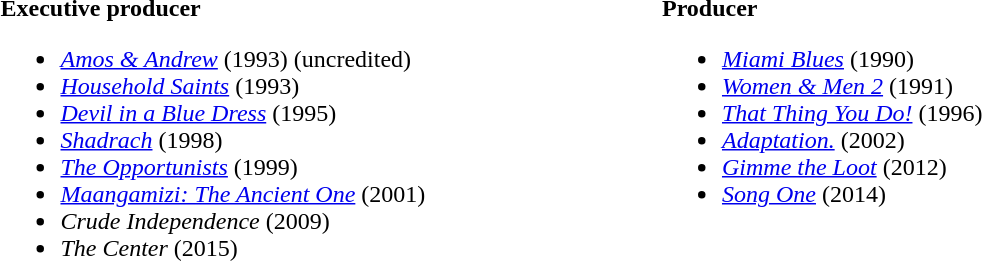<table style="width:100%;">
<tr style="vertical-align:top;">
<td width="35%"><br><strong>Executive producer</strong><ul><li><em><a href='#'>Amos & Andrew</a></em> (1993) (uncredited)</li><li><em><a href='#'>Household Saints</a></em> (1993)</li><li><em><a href='#'>Devil in a Blue Dress</a></em> (1995)</li><li><em><a href='#'>Shadrach</a></em> (1998)</li><li><em><a href='#'>The Opportunists</a></em> (1999)</li><li><em><a href='#'>Maangamizi: The Ancient One</a></em> (2001)</li><li><em>Crude Independence</em> (2009)</li><li><em>The Center</em> (2015)</li></ul></td>
<td width="65%"><br><strong>Producer</strong><ul><li><em><a href='#'>Miami Blues</a></em> (1990)</li><li><em><a href='#'>Women & Men 2</a></em> (1991)</li><li><em><a href='#'>That Thing You Do!</a></em> (1996)</li><li><em><a href='#'>Adaptation.</a></em> (2002)</li><li><em><a href='#'>Gimme the Loot</a></em> (2012)</li><li><em><a href='#'>Song One</a></em> (2014)</li></ul></td>
<td width="50%"></td>
</tr>
</table>
